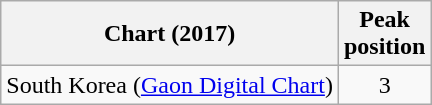<table class="wikitable plainrowheaders sortable" style="text-align:center">
<tr>
<th>Chart (2017)</th>
<th>Peak<br>position</th>
</tr>
<tr>
<td>South Korea (<a href='#'>Gaon Digital Chart</a>)</td>
<td>3</td>
</tr>
</table>
